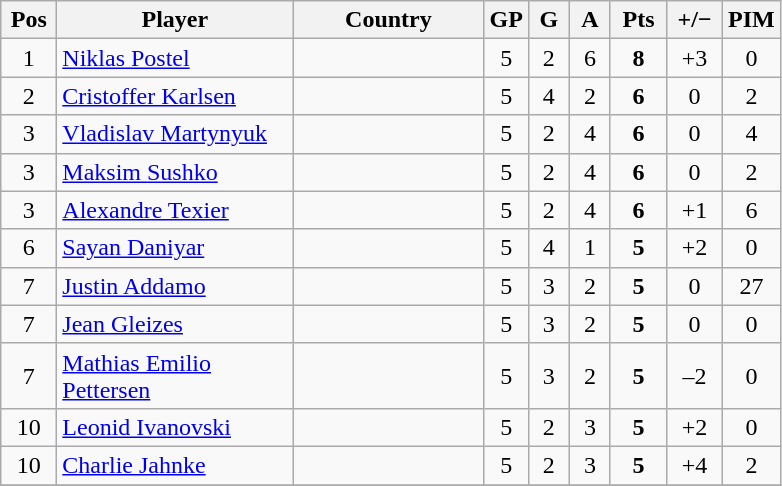<table class="wikitable sortable" style="text-align: center;">
<tr>
<th width=30>Pos</th>
<th width=150>Player</th>
<th width=120>Country</th>
<th width=20>GP</th>
<th width=20>G</th>
<th width=20>A</th>
<th width=30>Pts</th>
<th width=30>+/−</th>
<th width=30>PIM</th>
</tr>
<tr>
<td>1</td>
<td align=left><a href='#'>Niklas Postel</a></td>
<td align=left></td>
<td>5</td>
<td>2</td>
<td>6</td>
<td><strong>8</strong></td>
<td>+3</td>
<td>0</td>
</tr>
<tr>
<td>2</td>
<td align=left><a href='#'>Cristoffer Karlsen</a></td>
<td align=left></td>
<td>5</td>
<td>4</td>
<td>2</td>
<td><strong>6</strong></td>
<td>0</td>
<td>2</td>
</tr>
<tr>
<td>3</td>
<td align=left><a href='#'>Vladislav Martynyuk</a></td>
<td align=left></td>
<td>5</td>
<td>2</td>
<td>4</td>
<td><strong>6</strong></td>
<td>0</td>
<td>4</td>
</tr>
<tr>
<td>3</td>
<td align=left><a href='#'>Maksim Sushko</a></td>
<td align=left></td>
<td>5</td>
<td>2</td>
<td>4</td>
<td><strong>6</strong></td>
<td>0</td>
<td>2</td>
</tr>
<tr>
<td>3</td>
<td align=left><a href='#'>Alexandre Texier</a></td>
<td align=left></td>
<td>5</td>
<td>2</td>
<td>4</td>
<td><strong>6</strong></td>
<td>+1</td>
<td>6</td>
</tr>
<tr>
<td>6</td>
<td align=left><a href='#'>Sayan Daniyar</a></td>
<td align=left></td>
<td>5</td>
<td>4</td>
<td>1</td>
<td><strong>5</strong></td>
<td>+2</td>
<td>0</td>
</tr>
<tr>
<td>7</td>
<td align=left><a href='#'>Justin Addamo</a></td>
<td align=left></td>
<td>5</td>
<td>3</td>
<td>2</td>
<td><strong>5</strong></td>
<td>0</td>
<td>27</td>
</tr>
<tr>
<td>7</td>
<td align=left><a href='#'>Jean Gleizes</a></td>
<td align=left></td>
<td>5</td>
<td>3</td>
<td>2</td>
<td><strong>5</strong></td>
<td>0</td>
<td>0</td>
</tr>
<tr>
<td>7</td>
<td align=left><a href='#'>Mathias Emilio Pettersen</a></td>
<td align=left></td>
<td>5</td>
<td>3</td>
<td>2</td>
<td><strong>5</strong></td>
<td>–2</td>
<td>0</td>
</tr>
<tr>
<td>10</td>
<td align=left><a href='#'>Leonid Ivanovski</a></td>
<td align=left></td>
<td>5</td>
<td>2</td>
<td>3</td>
<td><strong>5</strong></td>
<td>+2</td>
<td>0</td>
</tr>
<tr>
<td>10</td>
<td align=left><a href='#'>Charlie Jahnke</a></td>
<td align=left></td>
<td>5</td>
<td>2</td>
<td>3</td>
<td><strong>5</strong></td>
<td>+4</td>
<td>2</td>
</tr>
<tr>
</tr>
</table>
